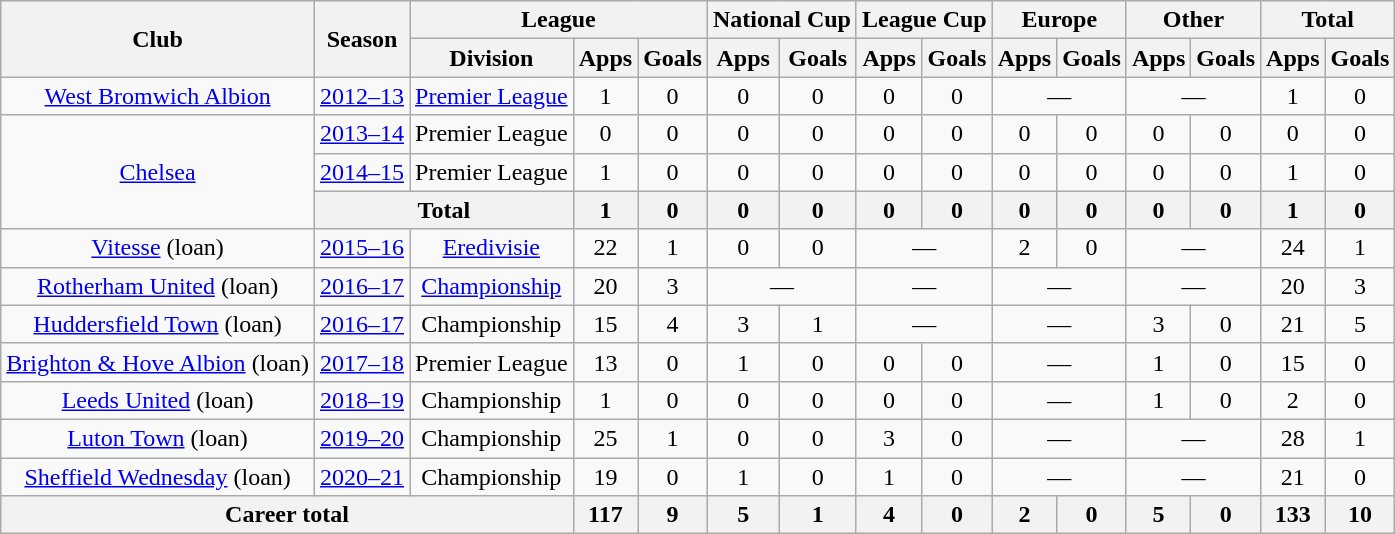<table class=wikitable style="text-align: center">
<tr>
<th rowspan=2>Club</th>
<th rowspan=2>Season</th>
<th colspan=3>League</th>
<th colspan=2>National Cup</th>
<th colspan=2>League Cup</th>
<th colspan=2>Europe</th>
<th colspan=2>Other</th>
<th colspan=2>Total</th>
</tr>
<tr>
<th>Division</th>
<th>Apps</th>
<th>Goals</th>
<th>Apps</th>
<th>Goals</th>
<th>Apps</th>
<th>Goals</th>
<th>Apps</th>
<th>Goals</th>
<th>Apps</th>
<th>Goals</th>
<th>Apps</th>
<th>Goals</th>
</tr>
<tr>
<td><a href='#'>West Bromwich Albion</a></td>
<td><a href='#'>2012–13</a></td>
<td><a href='#'>Premier League</a></td>
<td>1</td>
<td>0</td>
<td>0</td>
<td>0</td>
<td>0</td>
<td>0</td>
<td colspan=2>—</td>
<td colspan=2>—</td>
<td>1</td>
<td>0</td>
</tr>
<tr>
<td rowspan="3"><a href='#'>Chelsea</a></td>
<td><a href='#'>2013–14</a></td>
<td>Premier League</td>
<td>0</td>
<td>0</td>
<td>0</td>
<td>0</td>
<td>0</td>
<td>0</td>
<td>0</td>
<td>0</td>
<td>0</td>
<td>0</td>
<td>0</td>
<td>0</td>
</tr>
<tr>
<td><a href='#'>2014–15</a></td>
<td>Premier League</td>
<td>1</td>
<td>0</td>
<td>0</td>
<td>0</td>
<td>0</td>
<td>0</td>
<td>0</td>
<td>0</td>
<td>0</td>
<td>0</td>
<td>1</td>
<td>0</td>
</tr>
<tr>
<th colspan=2>Total</th>
<th>1</th>
<th>0</th>
<th>0</th>
<th>0</th>
<th>0</th>
<th>0</th>
<th>0</th>
<th>0</th>
<th>0</th>
<th>0</th>
<th>1</th>
<th>0</th>
</tr>
<tr>
<td><a href='#'>Vitesse</a> (loan)</td>
<td><a href='#'>2015–16</a></td>
<td><a href='#'>Eredivisie</a></td>
<td>22</td>
<td>1</td>
<td>0</td>
<td>0</td>
<td colspan=2>—</td>
<td>2</td>
<td>0</td>
<td colspan=2>—</td>
<td>24</td>
<td>1</td>
</tr>
<tr>
<td><a href='#'>Rotherham United</a> (loan)</td>
<td><a href='#'>2016–17</a></td>
<td><a href='#'>Championship</a></td>
<td>20</td>
<td>3</td>
<td colspan=2>—</td>
<td colspan=2>—</td>
<td colspan=2>—</td>
<td colspan=2>—</td>
<td>20</td>
<td>3</td>
</tr>
<tr>
<td><a href='#'>Huddersfield Town</a> (loan)</td>
<td><a href='#'>2016–17</a></td>
<td>Championship</td>
<td>15</td>
<td>4</td>
<td>3</td>
<td>1</td>
<td colspan=2>—</td>
<td colspan=2>—</td>
<td>3</td>
<td>0</td>
<td>21</td>
<td>5</td>
</tr>
<tr>
<td><a href='#'>Brighton & Hove Albion</a> (loan)</td>
<td><a href='#'>2017–18</a></td>
<td>Premier League</td>
<td>13</td>
<td>0</td>
<td>1</td>
<td>0</td>
<td>0</td>
<td>0</td>
<td colspan=2>—</td>
<td>1</td>
<td>0</td>
<td>15</td>
<td>0</td>
</tr>
<tr>
<td><a href='#'>Leeds United</a> (loan)</td>
<td><a href='#'>2018–19</a></td>
<td>Championship</td>
<td>1</td>
<td>0</td>
<td>0</td>
<td>0</td>
<td>0</td>
<td>0</td>
<td colspan=2>—</td>
<td>1</td>
<td>0</td>
<td>2</td>
<td>0</td>
</tr>
<tr>
<td><a href='#'>Luton Town</a> (loan)</td>
<td><a href='#'>2019–20</a></td>
<td>Championship</td>
<td>25</td>
<td>1</td>
<td>0</td>
<td>0</td>
<td>3</td>
<td>0</td>
<td colspan=2>—</td>
<td colspan=2>—</td>
<td>28</td>
<td>1</td>
</tr>
<tr>
<td><a href='#'>Sheffield Wednesday</a> (loan)</td>
<td><a href='#'>2020–21</a></td>
<td>Championship</td>
<td>19</td>
<td>0</td>
<td>1</td>
<td>0</td>
<td>1</td>
<td>0</td>
<td colspan=2>—</td>
<td colspan=2>—</td>
<td>21</td>
<td>0</td>
</tr>
<tr>
<th colspan=3>Career total</th>
<th>117</th>
<th>9</th>
<th>5</th>
<th>1</th>
<th>4</th>
<th>0</th>
<th>2</th>
<th>0</th>
<th>5</th>
<th>0</th>
<th>133</th>
<th>10</th>
</tr>
</table>
